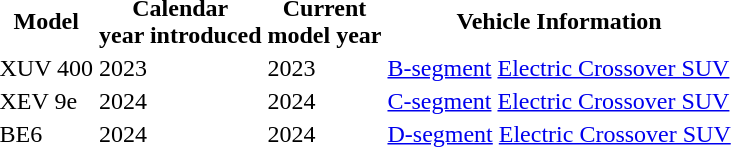<table class=" wiki table">
<tr>
<th>Model</th>
<th>Calendar<br>year introduced</th>
<th>Current<br>model year</th>
<th>Vehicle Information</th>
</tr>
<tr>
<td>XUV 400</td>
<td>2023</td>
<td>2023</td>
<td><a href='#'>B-segment</a>  <a href='#'>Electric Crossover SUV</a></td>
</tr>
<tr>
<td>XEV 9e</td>
<td>2024</td>
<td>2024</td>
<td><a href='#'>C-segment</a>  <a href='#'>Electric Crossover SUV</a></td>
</tr>
<tr>
<td>BE6</td>
<td>2024</td>
<td>2024</td>
<td><a href='#'>D-segment</a>  <a href='#'>Electric Crossover SUV</a></td>
</tr>
</table>
